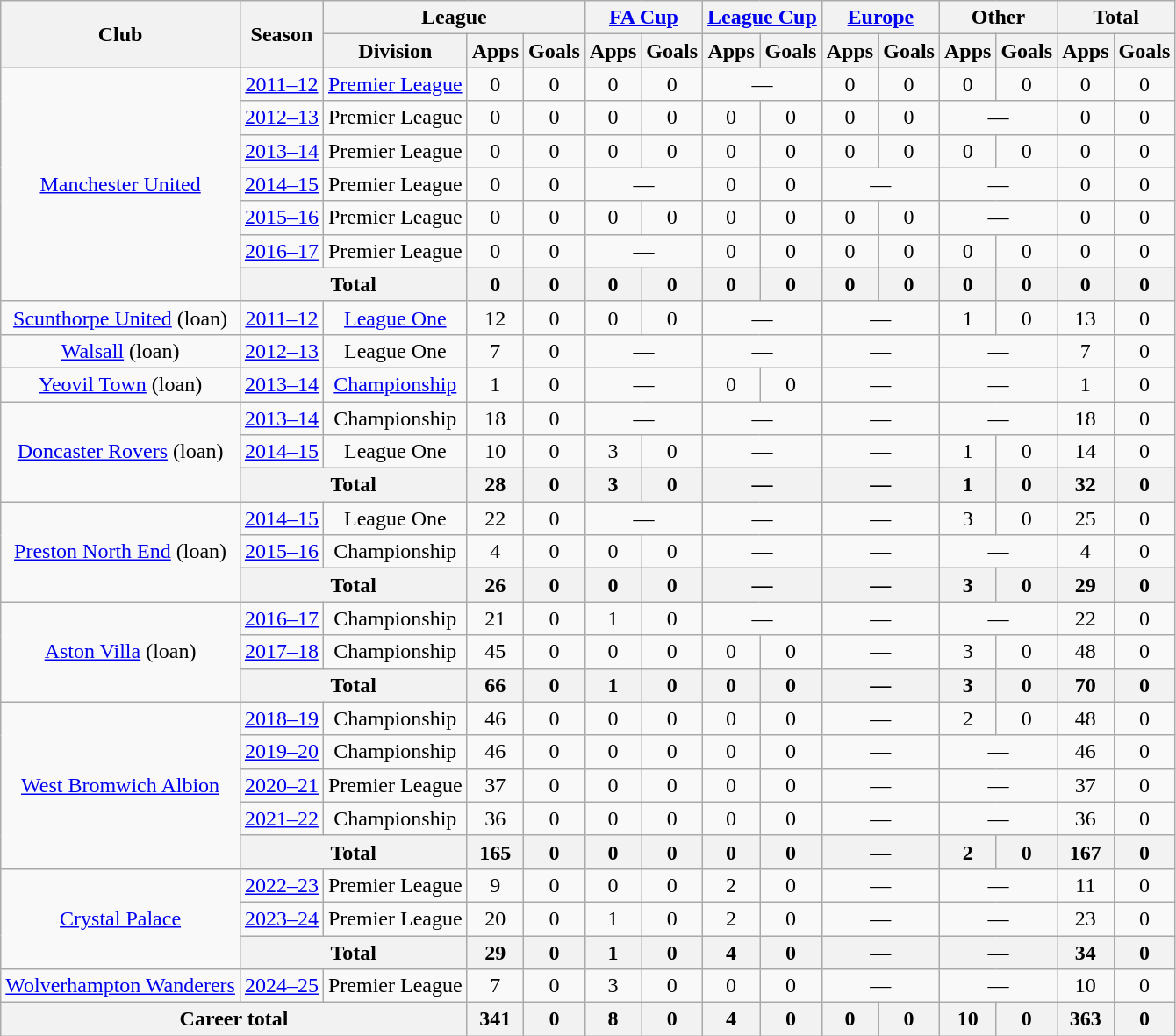<table class="wikitable" style="text-align: center;">
<tr>
<th rowspan="2">Club</th>
<th rowspan="2">Season</th>
<th colspan="3">League</th>
<th colspan="2"><a href='#'>FA Cup</a></th>
<th colspan="2"><a href='#'>League Cup</a></th>
<th colspan="2"><a href='#'>Europe</a></th>
<th colspan="2">Other</th>
<th colspan="2">Total</th>
</tr>
<tr>
<th>Division</th>
<th>Apps</th>
<th>Goals</th>
<th>Apps</th>
<th>Goals</th>
<th>Apps</th>
<th>Goals</th>
<th>Apps</th>
<th>Goals</th>
<th>Apps</th>
<th>Goals</th>
<th>Apps</th>
<th>Goals</th>
</tr>
<tr>
<td rowspan="7"><a href='#'>Manchester United</a></td>
<td><a href='#'>2011–12</a></td>
<td><a href='#'>Premier League</a></td>
<td>0</td>
<td>0</td>
<td>0</td>
<td>0</td>
<td colspan="2">—</td>
<td>0</td>
<td>0</td>
<td>0</td>
<td>0</td>
<td>0</td>
<td>0</td>
</tr>
<tr>
<td><a href='#'>2012–13</a></td>
<td>Premier League</td>
<td>0</td>
<td>0</td>
<td>0</td>
<td>0</td>
<td>0</td>
<td>0</td>
<td>0</td>
<td>0</td>
<td colspan="2">—</td>
<td>0</td>
<td>0</td>
</tr>
<tr>
<td><a href='#'>2013–14</a></td>
<td>Premier League</td>
<td>0</td>
<td>0</td>
<td>0</td>
<td>0</td>
<td>0</td>
<td>0</td>
<td>0</td>
<td>0</td>
<td>0</td>
<td>0</td>
<td>0</td>
<td>0</td>
</tr>
<tr>
<td><a href='#'>2014–15</a></td>
<td>Premier League</td>
<td>0</td>
<td>0</td>
<td colspan="2">—</td>
<td>0</td>
<td>0</td>
<td colspan="2">—</td>
<td colspan="2">—</td>
<td>0</td>
<td>0</td>
</tr>
<tr>
<td><a href='#'>2015–16</a></td>
<td>Premier League</td>
<td>0</td>
<td>0</td>
<td>0</td>
<td>0</td>
<td>0</td>
<td>0</td>
<td>0</td>
<td>0</td>
<td colspan="2">—</td>
<td>0</td>
<td>0</td>
</tr>
<tr>
<td><a href='#'>2016–17</a></td>
<td>Premier League</td>
<td>0</td>
<td>0</td>
<td colspan="2">—</td>
<td>0</td>
<td>0</td>
<td>0</td>
<td>0</td>
<td>0</td>
<td>0</td>
<td>0</td>
<td>0</td>
</tr>
<tr>
<th colspan="2">Total</th>
<th>0</th>
<th>0</th>
<th>0</th>
<th>0</th>
<th>0</th>
<th>0</th>
<th>0</th>
<th>0</th>
<th>0</th>
<th>0</th>
<th>0</th>
<th>0</th>
</tr>
<tr>
<td><a href='#'>Scunthorpe United</a> (loan)</td>
<td><a href='#'>2011–12</a></td>
<td><a href='#'>League One</a></td>
<td>12</td>
<td>0</td>
<td>0</td>
<td>0</td>
<td colspan="2">—</td>
<td colspan="2">—</td>
<td>1</td>
<td>0</td>
<td>13</td>
<td>0</td>
</tr>
<tr>
<td><a href='#'>Walsall</a> (loan)</td>
<td><a href='#'>2012–13</a></td>
<td>League One</td>
<td>7</td>
<td>0</td>
<td colspan="2">—</td>
<td colspan="2">—</td>
<td colspan="2">—</td>
<td colspan="2">—</td>
<td>7</td>
<td>0</td>
</tr>
<tr>
<td><a href='#'>Yeovil Town</a> (loan)</td>
<td><a href='#'>2013–14</a></td>
<td><a href='#'>Championship</a></td>
<td>1</td>
<td>0</td>
<td colspan="2">—</td>
<td>0</td>
<td>0</td>
<td colspan="2">—</td>
<td colspan="2">—</td>
<td>1</td>
<td>0</td>
</tr>
<tr>
<td rowspan="3"><a href='#'>Doncaster Rovers</a> (loan)</td>
<td><a href='#'>2013–14</a></td>
<td>Championship</td>
<td>18</td>
<td>0</td>
<td colspan="2">—</td>
<td colspan="2">—</td>
<td colspan="2">—</td>
<td colspan="2">—</td>
<td>18</td>
<td>0</td>
</tr>
<tr>
<td><a href='#'>2014–15</a></td>
<td>League One</td>
<td>10</td>
<td>0</td>
<td>3</td>
<td>0</td>
<td colspan="2">—</td>
<td colspan="2">—</td>
<td>1</td>
<td>0</td>
<td>14</td>
<td>0</td>
</tr>
<tr>
<th colspan="2">Total</th>
<th>28</th>
<th>0</th>
<th>3</th>
<th>0</th>
<th colspan="2">—</th>
<th colspan="2">—</th>
<th>1</th>
<th>0</th>
<th>32</th>
<th>0</th>
</tr>
<tr>
<td rowspan="3"><a href='#'>Preston North End</a> (loan)</td>
<td><a href='#'>2014–15</a></td>
<td>League One</td>
<td>22</td>
<td>0</td>
<td colspan="2">—</td>
<td colspan="2">—</td>
<td colspan="2">—</td>
<td>3</td>
<td>0</td>
<td>25</td>
<td>0</td>
</tr>
<tr>
<td><a href='#'>2015–16</a></td>
<td>Championship</td>
<td>4</td>
<td>0</td>
<td>0</td>
<td>0</td>
<td colspan="2">—</td>
<td colspan="2">—</td>
<td colspan="2">—</td>
<td>4</td>
<td>0</td>
</tr>
<tr>
<th colspan="2">Total</th>
<th>26</th>
<th>0</th>
<th>0</th>
<th>0</th>
<th colspan="2">—</th>
<th colspan="2">—</th>
<th>3</th>
<th>0</th>
<th>29</th>
<th>0</th>
</tr>
<tr>
<td rowspan="3"><a href='#'>Aston Villa</a> (loan)</td>
<td><a href='#'>2016–17</a></td>
<td>Championship</td>
<td>21</td>
<td>0</td>
<td>1</td>
<td>0</td>
<td colspan="2">—</td>
<td colspan="2">—</td>
<td colspan="2">—</td>
<td>22</td>
<td>0</td>
</tr>
<tr>
<td><a href='#'>2017–18</a></td>
<td>Championship</td>
<td>45</td>
<td>0</td>
<td>0</td>
<td>0</td>
<td>0</td>
<td>0</td>
<td colspan="2">—</td>
<td>3</td>
<td>0</td>
<td>48</td>
<td>0</td>
</tr>
<tr>
<th colspan="2">Total</th>
<th>66</th>
<th>0</th>
<th>1</th>
<th>0</th>
<th>0</th>
<th>0</th>
<th colspan="2">—</th>
<th>3</th>
<th>0</th>
<th>70</th>
<th>0</th>
</tr>
<tr>
<td rowspan="5"><a href='#'>West Bromwich Albion</a></td>
<td><a href='#'>2018–19</a></td>
<td>Championship</td>
<td>46</td>
<td>0</td>
<td>0</td>
<td>0</td>
<td>0</td>
<td>0</td>
<td colspan="2">—</td>
<td>2</td>
<td>0</td>
<td>48</td>
<td>0</td>
</tr>
<tr>
<td><a href='#'>2019–20</a></td>
<td>Championship</td>
<td>46</td>
<td>0</td>
<td>0</td>
<td>0</td>
<td>0</td>
<td>0</td>
<td colspan="2">—</td>
<td colspan="2">—</td>
<td>46</td>
<td>0</td>
</tr>
<tr>
<td><a href='#'>2020–21</a></td>
<td>Premier League</td>
<td>37</td>
<td>0</td>
<td>0</td>
<td>0</td>
<td>0</td>
<td>0</td>
<td colspan="2">—</td>
<td colspan="2">—</td>
<td>37</td>
<td>0</td>
</tr>
<tr>
<td><a href='#'>2021–22</a></td>
<td>Championship</td>
<td>36</td>
<td>0</td>
<td>0</td>
<td>0</td>
<td>0</td>
<td>0</td>
<td colspan="2">—</td>
<td colspan="2">—</td>
<td>36</td>
<td>0</td>
</tr>
<tr>
<th colspan="2">Total</th>
<th>165</th>
<th>0</th>
<th>0</th>
<th>0</th>
<th>0</th>
<th>0</th>
<th colspan="2">—</th>
<th>2</th>
<th>0</th>
<th>167</th>
<th>0</th>
</tr>
<tr>
<td rowspan="3"><a href='#'>Crystal Palace</a></td>
<td><a href='#'>2022–23</a></td>
<td>Premier League</td>
<td>9</td>
<td>0</td>
<td>0</td>
<td>0</td>
<td>2</td>
<td>0</td>
<td colspan="2">—</td>
<td colspan="2">—</td>
<td>11</td>
<td>0</td>
</tr>
<tr>
<td><a href='#'>2023–24</a></td>
<td>Premier League</td>
<td>20</td>
<td>0</td>
<td>1</td>
<td>0</td>
<td>2</td>
<td>0</td>
<td colspan="2">—</td>
<td colspan="2">—</td>
<td>23</td>
<td>0</td>
</tr>
<tr>
<th colspan="2">Total</th>
<th>29</th>
<th>0</th>
<th>1</th>
<th>0</th>
<th>4</th>
<th>0</th>
<th colspan="2">—</th>
<th colspan="2">—</th>
<th>34</th>
<th>0</th>
</tr>
<tr>
<td><a href='#'>Wolverhampton Wanderers</a></td>
<td><a href='#'>2024–25</a></td>
<td>Premier League</td>
<td>7</td>
<td>0</td>
<td>3</td>
<td>0</td>
<td>0</td>
<td>0</td>
<td colspan="2">—</td>
<td colspan="2">—</td>
<td>10</td>
<td>0</td>
</tr>
<tr>
<th colspan="3">Career total</th>
<th>341</th>
<th>0</th>
<th>8</th>
<th>0</th>
<th>4</th>
<th>0</th>
<th>0</th>
<th>0</th>
<th>10</th>
<th>0</th>
<th>363</th>
<th>0</th>
</tr>
</table>
